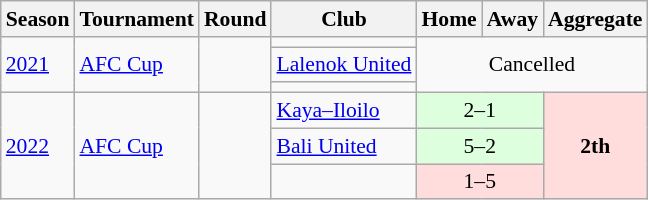<table class="wikitable" align=center cellspacing="0" cellpadding="3" style="border:1px solid #AAAAAA;font-size:90%">
<tr>
<th>Season</th>
<th>Tournament</th>
<th>Round</th>
<th>Club</th>
<th>Home</th>
<th>Away</th>
<th>Aggregate</th>
</tr>
<tr>
<td rowspan="3"><a href='#'>2021</a></td>
<td rowspan="3"><a href='#'>AFC Cup</a></td>
<td rowspan="3"></td>
<td></td>
<td colspan="3" rowspan=3 style="text-align:center">Cancelled</td>
</tr>
<tr>
<td> <a href='#'>Lalenok United</a></td>
</tr>
<tr>
<td></td>
</tr>
<tr>
<td rowspan="3"><a href='#'>2022</a></td>
<td rowspan="3"><a href='#'>AFC Cup</a></td>
<td rowspan="3"></td>
<td> <a href='#'>Kaya–Iloilo</a></td>
<td colspan=2 bgcolor=#dfd style="text-align:center;">2–1</td>
<td rowspan=3 bgcolor=#fdd style="text-align:center"><strong>2th</strong></td>
</tr>
<tr>
<td> <a href='#'>Bali United</a></td>
<td colspan=2 bgcolor=#dfd style="text-align:center;">5–2</td>
</tr>
<tr>
<td></td>
<td colspan=2 bgcolor=#fdd style="text-align:center;">1–5</td>
</tr>
</table>
